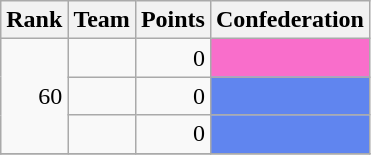<table class="wikitable">
<tr>
<th>Rank</th>
<th>Team</th>
<th>Points</th>
<th>Confederation</th>
</tr>
<tr>
<td rowspan=3 align=right>60 </td>
<td align="left"></td>
<td align="right">0</td>
<td align="center" bgcolor=#F96ECB><a href='#'></a></td>
</tr>
<tr>
<td align="left"></td>
<td align="right">0</td>
<td align="center" bgcolor=#6085EF><a href='#'></a></td>
</tr>
<tr>
<td align="left"></td>
<td align="right">0</td>
<td align="center" bgcolor=#6085EF><a href='#'></a></td>
</tr>
<tr>
</tr>
</table>
